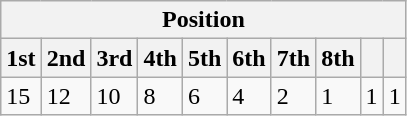<table class="wikitable">
<tr>
<th colspan="10">Position</th>
</tr>
<tr>
<th>1st</th>
<th>2nd</th>
<th>3rd</th>
<th>4th</th>
<th>5th</th>
<th>6th</th>
<th>7th</th>
<th>8th</th>
<th></th>
<th></th>
</tr>
<tr>
<td>15</td>
<td>12</td>
<td>10</td>
<td>8</td>
<td>6</td>
<td>4</td>
<td>2</td>
<td>1</td>
<td>1</td>
<td>1</td>
</tr>
</table>
